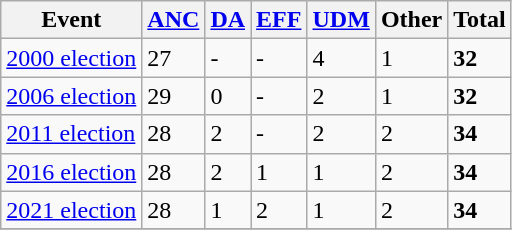<table class="wikitable">
<tr>
<th>Event</th>
<th><a href='#'>ANC</a></th>
<th><a href='#'>DA</a></th>
<th><a href='#'>EFF</a></th>
<th><a href='#'>UDM</a></th>
<th>Other</th>
<th>Total</th>
</tr>
<tr>
<td><a href='#'>2000 election</a></td>
<td>27</td>
<td>-</td>
<td>-</td>
<td>4</td>
<td>1</td>
<td><strong>32</strong></td>
</tr>
<tr>
<td><a href='#'>2006 election</a></td>
<td>29</td>
<td>0</td>
<td>-</td>
<td>2</td>
<td>1</td>
<td><strong>32</strong></td>
</tr>
<tr>
<td><a href='#'>2011 election</a></td>
<td>28</td>
<td>2</td>
<td>-</td>
<td>2</td>
<td>2</td>
<td><strong>34</strong></td>
</tr>
<tr>
<td><a href='#'>2016 election</a></td>
<td>28</td>
<td>2</td>
<td>1</td>
<td>1</td>
<td>2</td>
<td><strong>34</strong></td>
</tr>
<tr>
<td><a href='#'>2021 election</a></td>
<td>28</td>
<td>1</td>
<td>2</td>
<td>1</td>
<td>2</td>
<td><strong>34</strong></td>
</tr>
<tr>
</tr>
</table>
